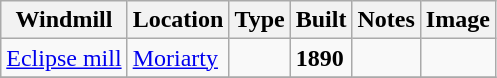<table class="wikitable">
<tr>
<th>Windmill</th>
<th>Location</th>
<th>Type</th>
<th>Built</th>
<th>Notes</th>
<th>Image</th>
</tr>
<tr>
<td><a href='#'>Eclipse mill</a></td>
<td><a href='#'>Moriarty</a><br></td>
<td></td>
<td><strong>1890</strong></td>
<td></td>
<td></td>
</tr>
<tr>
</tr>
</table>
